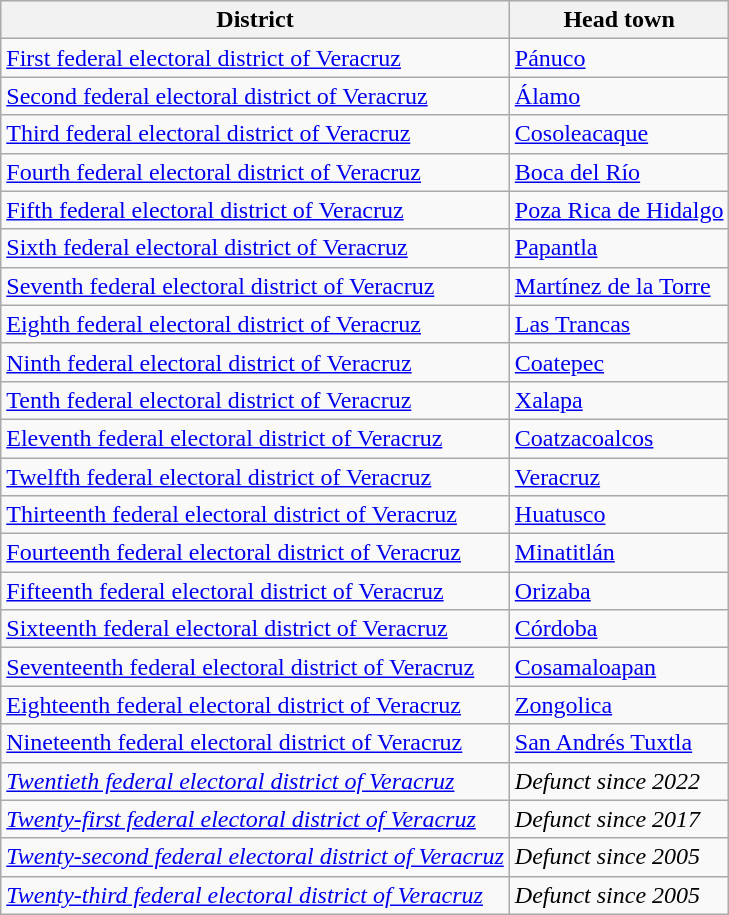<table class="wikitable" border="1">
<tr style="background:#efefef;">
<th><strong>District</strong></th>
<th><strong>Head town</strong></th>
</tr>
<tr>
<td><a href='#'>First federal electoral district of Veracruz</a></td>
<td><a href='#'>Pánuco</a></td>
</tr>
<tr>
<td><a href='#'>Second federal electoral district of Veracruz</a></td>
<td><a href='#'>Álamo</a></td>
</tr>
<tr>
<td><a href='#'>Third federal electoral district of Veracruz</a></td>
<td><a href='#'>Cosoleacaque</a></td>
</tr>
<tr>
<td><a href='#'>Fourth federal electoral district of Veracruz</a></td>
<td><a href='#'>Boca del Río</a></td>
</tr>
<tr>
<td><a href='#'>Fifth federal electoral district of Veracruz</a></td>
<td><a href='#'>Poza Rica de Hidalgo</a></td>
</tr>
<tr>
<td><a href='#'>Sixth federal electoral district of Veracruz</a></td>
<td><a href='#'>Papantla</a></td>
</tr>
<tr>
<td><a href='#'>Seventh federal electoral district of Veracruz</a></td>
<td><a href='#'>Martínez de la Torre</a></td>
</tr>
<tr>
<td><a href='#'>Eighth federal electoral district of Veracruz</a></td>
<td><a href='#'>Las Trancas</a></td>
</tr>
<tr>
<td><a href='#'>Ninth federal electoral district of Veracruz</a></td>
<td><a href='#'>Coatepec</a></td>
</tr>
<tr>
<td><a href='#'>Tenth federal electoral district of Veracruz</a></td>
<td><a href='#'>Xalapa</a></td>
</tr>
<tr>
<td><a href='#'>Eleventh federal electoral district of Veracruz</a></td>
<td><a href='#'>Coatzacoalcos</a></td>
</tr>
<tr>
<td><a href='#'>Twelfth federal electoral district of Veracruz</a></td>
<td><a href='#'>Veracruz</a></td>
</tr>
<tr>
<td><a href='#'>Thirteenth federal electoral district of Veracruz</a></td>
<td><a href='#'>Huatusco</a></td>
</tr>
<tr>
<td><a href='#'>Fourteenth federal electoral district of Veracruz</a></td>
<td><a href='#'>Minatitlán</a></td>
</tr>
<tr>
<td><a href='#'>Fifteenth federal electoral district of Veracruz</a></td>
<td><a href='#'>Orizaba</a></td>
</tr>
<tr>
<td><a href='#'>Sixteenth federal electoral district of Veracruz</a></td>
<td><a href='#'>Córdoba</a></td>
</tr>
<tr>
<td><a href='#'>Seventeenth federal electoral district of Veracruz</a></td>
<td><a href='#'>Cosamaloapan</a></td>
</tr>
<tr>
<td><a href='#'>Eighteenth federal electoral district of Veracruz</a></td>
<td><a href='#'>Zongolica</a></td>
</tr>
<tr>
<td><a href='#'>Nineteenth federal electoral district of Veracruz</a></td>
<td><a href='#'>San Andrés Tuxtla</a></td>
</tr>
<tr>
<td><em><a href='#'>Twentieth federal electoral district of Veracruz</a></em></td>
<td><em>Defunct since 2022</em></td>
</tr>
<tr>
<td><em><a href='#'>Twenty-first federal electoral district of Veracruz</a></em></td>
<td><em>Defunct since 2017</em></td>
</tr>
<tr>
<td><em><a href='#'>Twenty-second federal electoral district of Veracruz</a></em></td>
<td><em>Defunct since 2005</em></td>
</tr>
<tr>
<td><em><a href='#'>Twenty-third federal electoral district of Veracruz</a></em></td>
<td><em>Defunct since 2005</em></td>
</tr>
</table>
